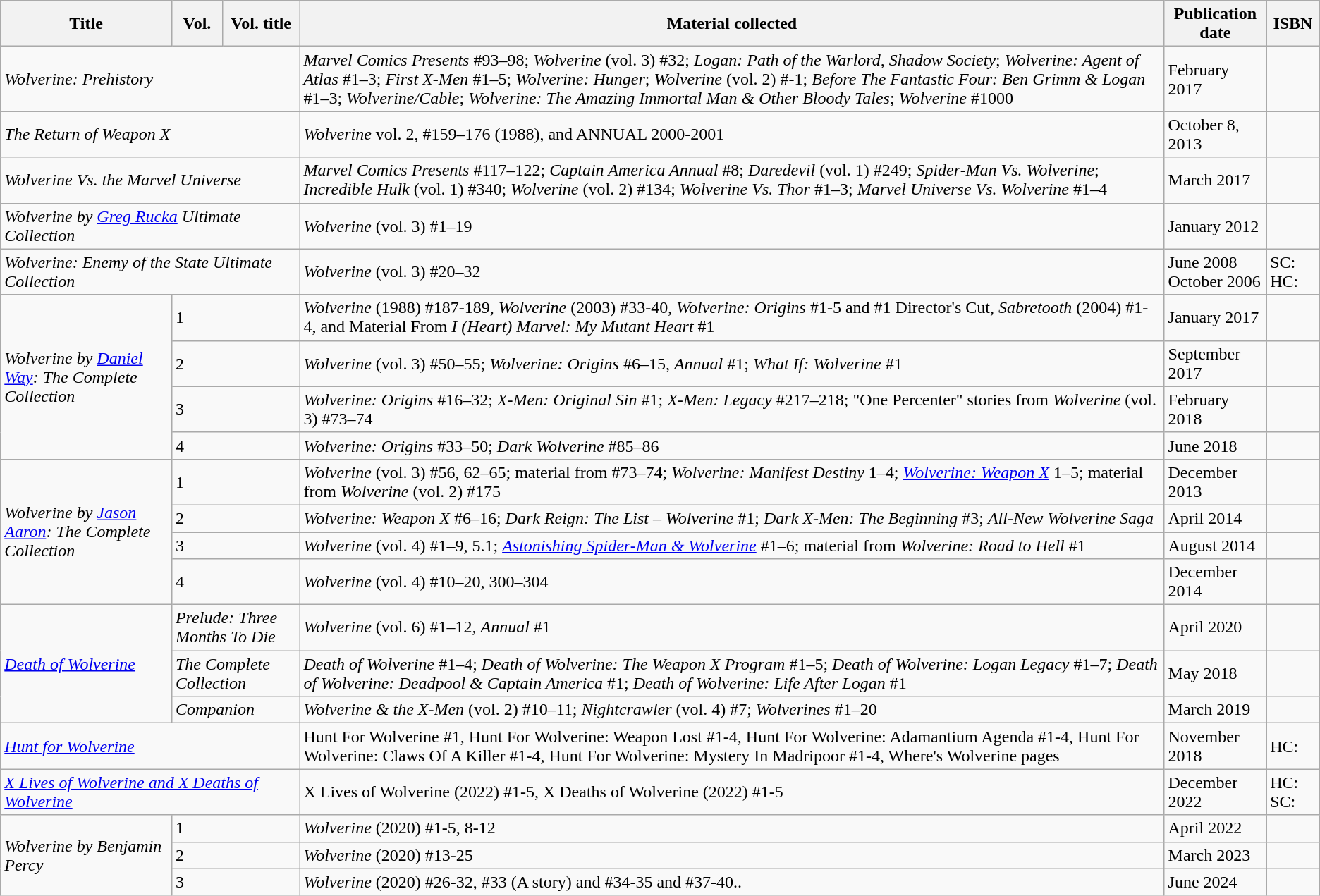<table class="wikitable">
<tr>
<th>Title</th>
<th>Vol.</th>
<th>Vol. title</th>
<th>Material collected</th>
<th>Publication date</th>
<th>ISBN</th>
</tr>
<tr>
<td colspan="3"><em>Wolverine: Prehistory</em></td>
<td><em>Marvel Comics Presents</em> #93–98; <em>Wolverine</em> (vol. 3) #32; <em>Logan: Path of the Warlord, Shadow Society</em>; <em>Wolverine: Agent of Atlas</em> #1–3; <em>First X-Men</em> #1–5; <em>Wolverine: Hunger</em>; <em>Wolverine</em> (vol. 2) #-1; <em>Before The Fantastic Four: Ben Grimm & Logan</em> #1–3; <em>Wolverine/Cable</em>; <em>Wolverine: The Amazing Immortal Man & Other Bloody Tales</em>; <em>Wolverine</em> #1000</td>
<td>February 2017</td>
<td></td>
</tr>
<tr>
<td colspan="3"><em>The Return of Weapon X</em></td>
<td><em>Wolverine</em> vol. 2, #159–176 (1988), and ANNUAL 2000-2001</td>
<td>October 8, 2013</td>
<td></td>
</tr>
<tr>
<td colspan="3"><em>Wolverine Vs. the Marvel Universe</em></td>
<td><em>Marvel Comics Presents</em> #117–122; <em>Captain America Annual</em> #8; <em>Daredevil</em> (vol. 1) #249; <em>Spider-Man Vs. Wolverine</em>; <em>Incredible Hulk</em> (vol. 1) #340; <em>Wolverine</em> (vol. 2) #134; <em>Wolverine Vs. Thor</em> #1–3; <em>Marvel Universe Vs. Wolverine</em> #1–4</td>
<td>March 2017</td>
<td></td>
</tr>
<tr>
<td colspan="3"><em>Wolverine by <a href='#'>Greg Rucka</a> Ultimate Collection</em></td>
<td><em>Wolverine</em> (vol. 3) #1–19</td>
<td>January 2012</td>
<td></td>
</tr>
<tr>
<td colspan="3"><em>Wolverine: Enemy of the State Ultimate Collection</em></td>
<td><em>Wolverine</em> (vol. 3) #20–32</td>
<td>June 2008<br>October 2006</td>
<td>SC: <br>HC: </td>
</tr>
<tr>
<td rowspan="4"><em>Wolverine by <a href='#'>Daniel Way</a>: The Complete Collection</em></td>
<td colspan="2">1</td>
<td><em>Wolverine</em> (1988) #187-189, <em>Wolverine</em> (2003) #33-40, <em>Wolverine: Origins</em> #1-5 and #1 Director's Cut, <em>Sabretooth</em> (2004) #1-4, and Material From <em>I (Heart) Marvel: My Mutant Heart</em> #1</td>
<td>January 2017</td>
<td></td>
</tr>
<tr>
<td colspan="2">2</td>
<td><em>Wolverine</em> (vol. 3) #50–55; <em>Wolverine: Origins</em> #6–15, <em>Annual</em> #1; <em>What If: Wolverine</em> #1</td>
<td>September 2017</td>
<td></td>
</tr>
<tr>
<td colspan="2">3</td>
<td><em>Wolverine: Origins</em> #16–32; <em>X-Men: Original Sin</em> #1; <em>X-Men: Legacy</em> #217–218; "One Percenter" stories from <em>Wolverine</em> (vol. 3) #73–74</td>
<td>February 2018</td>
<td></td>
</tr>
<tr>
<td colspan="2">4</td>
<td><em>Wolverine: Origins</em> #33–50; <em>Dark Wolverine</em> #85–86</td>
<td>June 2018</td>
<td></td>
</tr>
<tr>
<td rowspan="4"><em>Wolverine by <a href='#'>Jason Aaron</a>: The Complete Collection</em></td>
<td colspan="2">1</td>
<td><em>Wolverine</em> (vol. 3) #56, 62–65; material from #73–74; <em>Wolverine: Manifest Destiny</em> 1–4; <em><a href='#'>Wolverine: Weapon X</a></em> 1–5; material from <em>Wolverine</em> (vol. 2) #175</td>
<td>December 2013</td>
<td></td>
</tr>
<tr>
<td colspan="2">2</td>
<td><em>Wolverine: Weapon X</em> #6–16; <em>Dark Reign: The List – Wolverine</em> #1; <em>Dark X-Men: The Beginning</em> #3; <em>All-New Wolverine Saga</em></td>
<td>April 2014</td>
<td></td>
</tr>
<tr>
<td colspan="2">3</td>
<td><em>Wolverine</em> (vol. 4) #1–9, 5.1; <em><a href='#'>Astonishing Spider-Man & Wolverine</a></em> #1–6; material from <em>Wolverine: Road to Hell</em> #1</td>
<td>August 2014</td>
<td></td>
</tr>
<tr>
<td colspan="2">4</td>
<td><em>Wolverine</em> (vol. 4) #10–20, 300–304</td>
<td>December 2014</td>
<td></td>
</tr>
<tr>
<td rowspan="3"><em><a href='#'>Death of Wolverine</a></em></td>
<td colspan="2"><em>Prelude: Three Months To Die</em></td>
<td><em>Wolverine</em> (vol. 6) #1–12, <em>Annual</em> #1</td>
<td>April 2020</td>
<td></td>
</tr>
<tr>
<td colspan="2"><em>The Complete Collection</em></td>
<td><em>Death of Wolverine</em> #1–4; <em>Death of Wolverine: The Weapon X Program</em> #1–5; <em>Death of Wolverine: Logan Legacy</em> #1–7; <em>Death of Wolverine: Deadpool & Captain America</em> #1; <em>Death of Wolverine: Life After Logan</em> #1</td>
<td>May 2018</td>
<td></td>
</tr>
<tr>
<td colspan="2"><em>Companion</em></td>
<td><em>Wolverine & the X-Men</em> (vol. 2) #10–11; <em>Nightcrawler</em> (vol. 4) #7; <em>Wolverines</em> #1–20</td>
<td>March 2019</td>
<td></td>
</tr>
<tr>
<td colspan="3"><em><a href='#'>Hunt for Wolverine</a></em></td>
<td>Hunt For Wolverine #1, Hunt For Wolverine: Weapon Lost #1-4, Hunt For Wolverine: Adamantium Agenda #1-4, Hunt For Wolverine: Claws Of A Killer #1-4, Hunt For Wolverine: Mystery In Madripoor #1-4, Where's Wolverine pages</td>
<td>November 2018</td>
<td>HC: </td>
</tr>
<tr>
<td colspan="3"><em><a href='#'>X Lives of Wolverine and X Deaths of Wolverine</a></em></td>
<td>X Lives of Wolverine (2022) #1-5, X Deaths of Wolverine (2022) #1-5</td>
<td>December 2022</td>
<td>HC:  SC: </td>
</tr>
<tr>
<td rowspan="3"><em>Wolverine by Benjamin Percy</em></td>
<td colspan="2">1</td>
<td><em>Wolverine</em> (2020) #1-5, 8-12</td>
<td>April 2022</td>
<td></td>
</tr>
<tr>
<td colspan="2">2</td>
<td><em>Wolverine</em> (2020) #13-25</td>
<td>March 2023</td>
<td></td>
</tr>
<tr>
<td colspan="2">3</td>
<td><em>Wolverine</em> (2020) #26-32, #33 (A story) and #34-35 and #37-40..</td>
<td>June 2024</td>
<td></td>
</tr>
</table>
